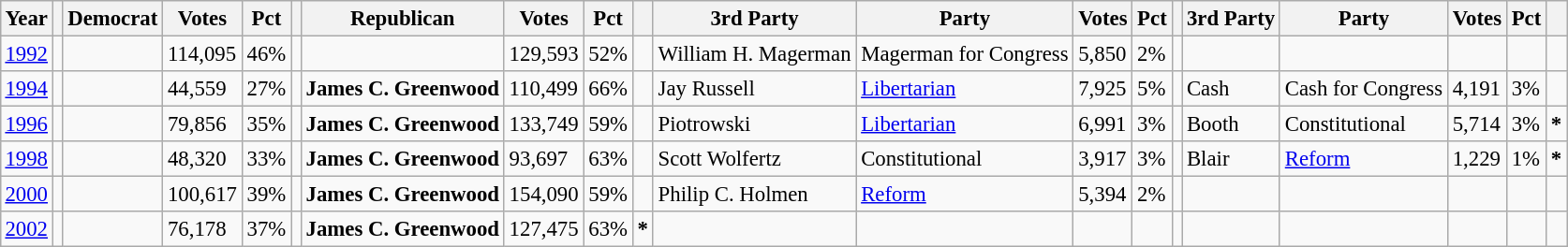<table class="wikitable" style="margin:0.5em ; font-size:95%">
<tr>
<th>Year</th>
<th></th>
<th>Democrat</th>
<th>Votes</th>
<th>Pct</th>
<th></th>
<th>Republican</th>
<th>Votes</th>
<th>Pct</th>
<th></th>
<th>3rd Party</th>
<th>Party</th>
<th>Votes</th>
<th>Pct</th>
<th></th>
<th>3rd Party</th>
<th>Party</th>
<th>Votes</th>
<th>Pct</th>
<th></th>
</tr>
<tr>
<td><a href='#'>1992</a></td>
<td></td>
<td></td>
<td>114,095</td>
<td>46%</td>
<td></td>
<td></td>
<td>129,593</td>
<td>52%</td>
<td></td>
<td>William H. Magerman</td>
<td>Magerman for Congress</td>
<td>5,850</td>
<td>2%</td>
<td></td>
<td></td>
<td></td>
<td></td>
<td></td>
<td></td>
</tr>
<tr>
<td><a href='#'>1994</a></td>
<td></td>
<td></td>
<td>44,559</td>
<td>27%</td>
<td></td>
<td><strong>James C. Greenwood</strong></td>
<td>110,499</td>
<td>66%</td>
<td></td>
<td>Jay Russell</td>
<td><a href='#'>Libertarian</a></td>
<td>7,925</td>
<td>5%</td>
<td></td>
<td> Cash</td>
<td>Cash for Congress</td>
<td>4,191</td>
<td>3%</td>
<td></td>
</tr>
<tr>
<td><a href='#'>1996</a></td>
<td></td>
<td></td>
<td>79,856</td>
<td>35%</td>
<td></td>
<td><strong>James C. Greenwood</strong></td>
<td>133,749</td>
<td>59%</td>
<td></td>
<td> Piotrowski</td>
<td><a href='#'>Libertarian</a></td>
<td>6,991</td>
<td>3%</td>
<td></td>
<td> Booth</td>
<td>Constitutional</td>
<td>5,714</td>
<td>3%</td>
<td><strong>*</strong></td>
</tr>
<tr>
<td><a href='#'>1998</a></td>
<td></td>
<td></td>
<td>48,320</td>
<td>33%</td>
<td></td>
<td><strong>James C. Greenwood</strong></td>
<td>93,697</td>
<td>63%</td>
<td></td>
<td>Scott Wolfertz</td>
<td>Constitutional</td>
<td>3,917</td>
<td>3%</td>
<td></td>
<td> Blair</td>
<td><a href='#'>Reform</a></td>
<td>1,229</td>
<td>1%</td>
<td><strong>*</strong></td>
</tr>
<tr>
<td><a href='#'>2000</a></td>
<td></td>
<td></td>
<td>100,617</td>
<td>39%</td>
<td></td>
<td><strong>James C. Greenwood</strong></td>
<td>154,090</td>
<td>59%</td>
<td></td>
<td>Philip C. Holmen</td>
<td><a href='#'>Reform</a></td>
<td>5,394</td>
<td>2%</td>
<td></td>
<td></td>
<td></td>
<td></td>
<td></td>
<td></td>
</tr>
<tr>
<td><a href='#'>2002</a></td>
<td></td>
<td></td>
<td>76,178</td>
<td>37%</td>
<td></td>
<td><strong>James C. Greenwood</strong></td>
<td>127,475</td>
<td>63%</td>
<td><strong>*</strong></td>
<td></td>
<td></td>
<td></td>
<td></td>
<td></td>
<td></td>
<td></td>
<td></td>
<td></td>
<td></td>
</tr>
</table>
